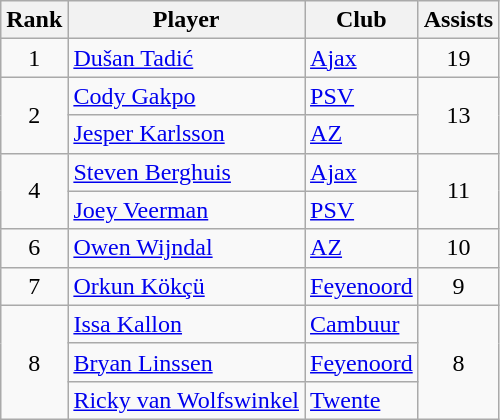<table class="wikitable" style="text-align:center;">
<tr>
<th>Rank</th>
<th>Player</th>
<th>Club</th>
<th>Assists</th>
</tr>
<tr>
<td>1</td>
<td align="left"> <a href='#'>Dušan Tadić</a></td>
<td align="left"><a href='#'>Ajax</a></td>
<td>19</td>
</tr>
<tr>
<td rowspan="2">2</td>
<td align="left"> <a href='#'>Cody Gakpo</a></td>
<td align="left"><a href='#'>PSV</a></td>
<td rowspan="2">13</td>
</tr>
<tr>
<td align="left"> <a href='#'>Jesper Karlsson</a></td>
<td align="left"><a href='#'>AZ</a></td>
</tr>
<tr>
<td rowspan="2">4</td>
<td align="left"> <a href='#'>Steven Berghuis</a></td>
<td align="left"><a href='#'>Ajax</a></td>
<td rowspan="2">11</td>
</tr>
<tr>
<td align="left"> <a href='#'>Joey Veerman</a></td>
<td align="left"><a href='#'>PSV</a></td>
</tr>
<tr>
<td>6</td>
<td align="left"> <a href='#'>Owen Wijndal</a></td>
<td align="left"><a href='#'>AZ</a></td>
<td>10</td>
</tr>
<tr>
<td>7</td>
<td align="left"> <a href='#'>Orkun Kökçü</a></td>
<td align="left"><a href='#'>Feyenoord</a></td>
<td>9</td>
</tr>
<tr>
<td rowspan="3">8</td>
<td align="left"> <a href='#'>Issa Kallon</a></td>
<td align="left"><a href='#'>Cambuur</a></td>
<td rowspan="3">8</td>
</tr>
<tr>
<td align="left"> <a href='#'>Bryan Linssen</a></td>
<td align="left"><a href='#'>Feyenoord</a></td>
</tr>
<tr>
<td align="left"> <a href='#'>Ricky van Wolfswinkel</a></td>
<td align="left"><a href='#'>Twente</a></td>
</tr>
</table>
